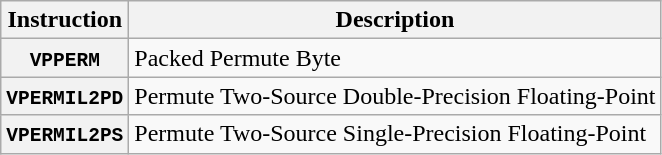<table class="wikitable plainrowheaders">
<tr>
<th scope="col">Instruction</th>
<th scope="col">Description</th>
</tr>
<tr>
<th scope="row"><code>VPPERM</code></th>
<td>Packed Permute Byte</td>
</tr>
<tr>
<th scope="row"><code>VPERMIL2PD</code></th>
<td>Permute Two-Source Double-Precision Floating-Point</td>
</tr>
<tr>
<th scope="row"><code>VPERMIL2PS</code></th>
<td>Permute Two-Source Single-Precision Floating-Point</td>
</tr>
</table>
